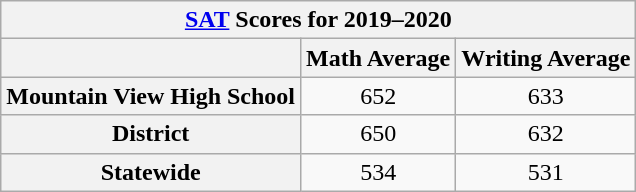<table class="wikitable" style="text-align:center">
<tr>
<th colspan="3"><a href='#'>SAT</a> Scores for 2019–2020 </th>
</tr>
<tr>
<th></th>
<th>Math Average</th>
<th>Writing Average</th>
</tr>
<tr>
<th>Mountain View High School</th>
<td>652</td>
<td>633</td>
</tr>
<tr>
<th>District</th>
<td>650</td>
<td>632</td>
</tr>
<tr>
<th>Statewide</th>
<td>534</td>
<td>531</td>
</tr>
</table>
